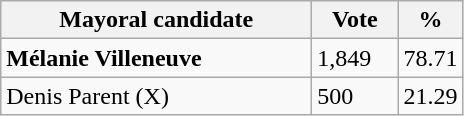<table class="wikitable">
<tr>
<th bgcolor="#DDDDFF" width="200px">Mayoral candidate</th>
<th bgcolor="#DDDDFF" width="50px">Vote</th>
<th bgcolor="#DDDDFF"  width="30px">%</th>
</tr>
<tr>
<td><strong>Mélanie Villeneuve</strong></td>
<td>1,849</td>
<td>78.71</td>
</tr>
<tr>
<td>Denis Parent (X)</td>
<td>500</td>
<td>21.29</td>
</tr>
</table>
